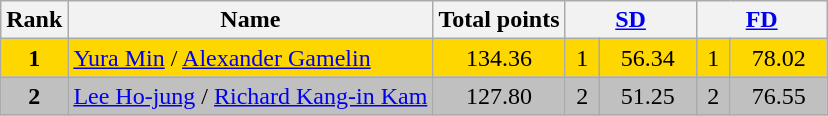<table class="wikitable sortable">
<tr>
<th>Rank</th>
<th>Name</th>
<th>Total points</th>
<th colspan="2" width="80px"><a href='#'>SD</a></th>
<th colspan="2" width="80px"><a href='#'>FD</a></th>
</tr>
<tr bgcolor="gold">
<td align="center"><strong>1</strong></td>
<td><a href='#'>Yura Min</a> / <a href='#'>Alexander Gamelin</a></td>
<td align="center">134.36</td>
<td align="center">1</td>
<td align="center">56.34</td>
<td align="center">1</td>
<td align="center">78.02</td>
</tr>
<tr bgcolor="silver">
<td align="center"><strong>2</strong></td>
<td><a href='#'>Lee Ho-jung</a> / <a href='#'>Richard Kang-in Kam</a></td>
<td align="center">127.80</td>
<td align="center">2</td>
<td align="center">51.25</td>
<td align="center">2</td>
<td align="center">76.55</td>
</tr>
</table>
